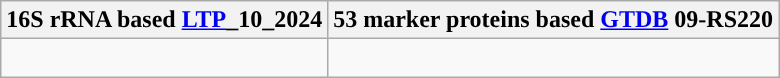<table class="wikitable">
<tr>
<th colspan=1>16S rRNA based <a href='#'>LTP</a>_10_2024</th>
<th colspan=1>53 marker proteins based <a href='#'>GTDB</a> 09-RS220</th>
</tr>
<tr>
<td style="vertical-align:top"><br></td>
<td><br></td>
</tr>
</table>
